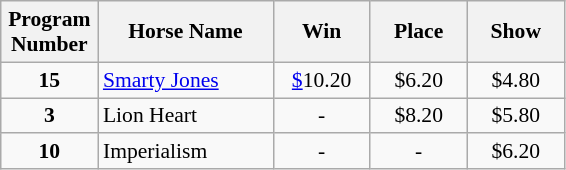<table class="wikitable sortable" style="font-size:90%">
<tr>
<th width="58px">Program<br>Number</th>
<th width="110px">Horse Name<br></th>
<th width="58px">Win<br></th>
<th width="58px">Place<br></th>
<th width="58px">Show</th>
</tr>
<tr>
<td align=center><strong>15</strong></td>
<td><a href='#'>Smarty Jones</a></td>
<td align=center><a href='#'>$</a>10.20</td>
<td align=center>$6.20</td>
<td align=center>$4.80</td>
</tr>
<tr>
<td align=center><strong>3</strong></td>
<td>Lion Heart</td>
<td align=center>-</td>
<td align=center>$8.20</td>
<td align=center>$5.80</td>
</tr>
<tr>
<td align=center><strong>10</strong></td>
<td>Imperialism</td>
<td align=center>-</td>
<td align=center>-</td>
<td align=center>$6.20</td>
</tr>
</table>
